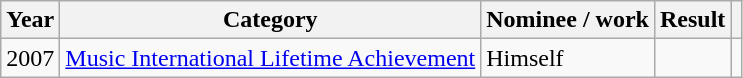<table class="wikitable">
<tr>
<th>Year</th>
<th>Category</th>
<th>Nominee / work</th>
<th>Result</th>
<th></th>
</tr>
<tr>
<td>2007</td>
<td><a href='#'>Music International Lifetime Achievement</a></td>
<td>Himself</td>
<td></td>
<td><br></td>
</tr>
</table>
